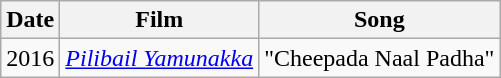<table class="wikitable sortable">
<tr>
<th>Date</th>
<th>Film</th>
<th>Song</th>
</tr>
<tr>
<td>2016</td>
<td><em><a href='#'>Pilibail Yamunakka</a></em></td>
<td>"Cheepada Naal Padha"</td>
</tr>
</table>
